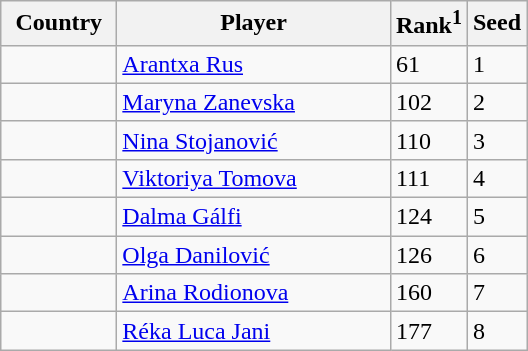<table class="sortable wikitable">
<tr>
<th width="70">Country</th>
<th width="175">Player</th>
<th>Rank<sup>1</sup></th>
<th>Seed</th>
</tr>
<tr>
<td></td>
<td><a href='#'>Arantxa Rus</a></td>
<td>61</td>
<td>1</td>
</tr>
<tr>
<td></td>
<td><a href='#'>Maryna Zanevska</a></td>
<td>102</td>
<td>2</td>
</tr>
<tr>
<td></td>
<td><a href='#'>Nina Stojanović</a></td>
<td>110</td>
<td>3</td>
</tr>
<tr>
<td></td>
<td><a href='#'>Viktoriya Tomova</a></td>
<td>111</td>
<td>4</td>
</tr>
<tr>
<td></td>
<td><a href='#'>Dalma Gálfi</a></td>
<td>124</td>
<td>5</td>
</tr>
<tr>
<td></td>
<td><a href='#'>Olga Danilović</a></td>
<td>126</td>
<td>6</td>
</tr>
<tr>
<td></td>
<td><a href='#'>Arina Rodionova</a></td>
<td>160</td>
<td>7</td>
</tr>
<tr>
<td></td>
<td><a href='#'>Réka Luca Jani</a></td>
<td>177</td>
<td>8</td>
</tr>
</table>
